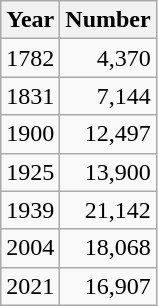<table class="wikitable">
<tr>
<th>Year</th>
<th>Number</th>
</tr>
<tr>
<td>1782</td>
<td align="right">4,370</td>
</tr>
<tr>
<td>1831</td>
<td align="right">7,144</td>
</tr>
<tr>
<td>1900</td>
<td align="right">12,497</td>
</tr>
<tr>
<td>1925</td>
<td align="right">13,900</td>
</tr>
<tr>
<td>1939</td>
<td align="right">21,142</td>
</tr>
<tr>
<td>2004</td>
<td align="right">18,068</td>
</tr>
<tr>
<td>2021</td>
<td align="right">16,907</td>
</tr>
</table>
